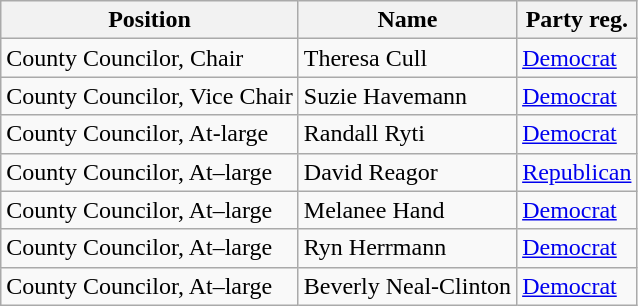<table class="wikitable">
<tr>
<th>Position</th>
<th>Name</th>
<th>Party reg.</th>
</tr>
<tr valign="bottom">
<td>County Councilor, Chair</td>
<td>Theresa Cull</td>
<td><a href='#'>Democrat</a></td>
</tr>
<tr>
<td>County Councilor, Vice Chair</td>
<td>Suzie Havemann</td>
<td><a href='#'>Democrat</a></td>
</tr>
<tr>
<td>County Councilor, At-large</td>
<td>Randall Ryti</td>
<td><a href='#'>Democrat</a></td>
</tr>
<tr>
<td>County Councilor, At–large</td>
<td>David Reagor</td>
<td><a href='#'>Republican</a></td>
</tr>
<tr>
<td>County Councilor, At–large</td>
<td>Melanee Hand</td>
<td><a href='#'>Democrat</a></td>
</tr>
<tr>
<td>County Councilor, At–large</td>
<td>Ryn Herrmann</td>
<td><a href='#'>Democrat</a></td>
</tr>
<tr>
<td>County Councilor, At–large</td>
<td>Beverly Neal-Clinton</td>
<td><a href='#'>Democrat</a></td>
</tr>
</table>
